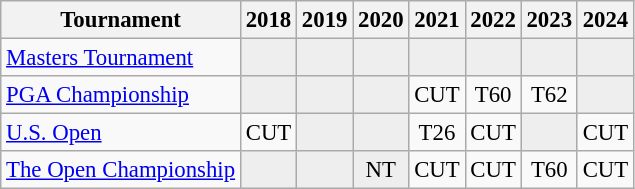<table class="wikitable" style="font-size:95%;text-align:center;">
<tr>
<th>Tournament</th>
<th>2018</th>
<th>2019</th>
<th>2020</th>
<th>2021</th>
<th>2022</th>
<th>2023</th>
<th>2024</th>
</tr>
<tr>
<td align=left><a href='#'>Masters Tournament</a></td>
<td style="background:#eeeeee;"></td>
<td style="background:#eeeeee;"></td>
<td style="background:#eeeeee;"></td>
<td style="background:#eeeeee;"></td>
<td style="background:#eeeeee;"></td>
<td style="background:#eeeeee;"></td>
<td style="background:#eeeeee;"></td>
</tr>
<tr>
<td align=left><a href='#'>PGA Championship</a></td>
<td style="background:#eeeeee;"></td>
<td style="background:#eeeeee;"></td>
<td style="background:#eeeeee;"></td>
<td>CUT</td>
<td>T60</td>
<td>T62</td>
<td style="background:#eeeeee;"></td>
</tr>
<tr>
<td align=left><a href='#'>U.S. Open</a></td>
<td>CUT</td>
<td style="background:#eeeeee;"></td>
<td style="background:#eeeeee;"></td>
<td>T26</td>
<td>CUT</td>
<td style="background:#eeeeee;"></td>
<td>CUT</td>
</tr>
<tr>
<td align=left><a href='#'>The Open Championship</a></td>
<td style="background:#eeeeee;"></td>
<td style="background:#eeeeee;"></td>
<td style="background:#eeeeee;">NT</td>
<td>CUT</td>
<td>CUT</td>
<td>T60</td>
<td>CUT</td>
</tr>
</table>
